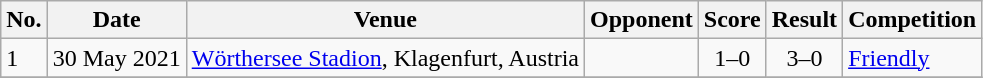<table class="wikitable sortable">
<tr>
<th>No.</th>
<th>Date</th>
<th>Venue</th>
<th>Opponent</th>
<th>Score</th>
<th>Result</th>
<th>Competition</th>
</tr>
<tr>
<td>1</td>
<td>30 May 2021</td>
<td><a href='#'>Wörthersee Stadion</a>, Klagenfurt, Austria</td>
<td></td>
<td align=center>1–0</td>
<td align=center>3–0</td>
<td><a href='#'>Friendly</a></td>
</tr>
<tr>
</tr>
</table>
